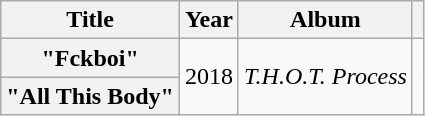<table class="wikitable plainrowheaders">
<tr>
<th scope="col">Title</th>
<th scope="col">Year</th>
<th scope="col">Album</th>
<th scope="col" class="unsortable"></th>
</tr>
<tr>
<th scope="row">"Fckboi"</th>
<td rowspan=2>2018</td>
<td rowspan="2"><em>T.H.O.T. Process</em></td>
<td rowspan="2"></td>
</tr>
<tr>
<th scope="row">"All This Body"</th>
</tr>
</table>
